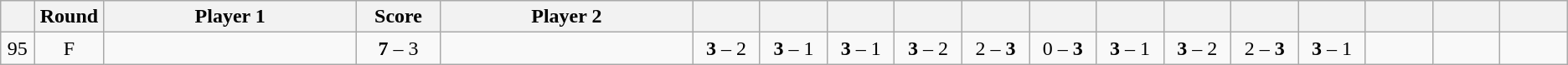<table class="wikitable">
<tr>
<th width="2%"></th>
<th width="2%">Round</th>
<th width="15%">Player 1</th>
<th width="5%">Score</th>
<th width="15%">Player 2</th>
<th width="4%"></th>
<th width="4%"></th>
<th width="4%"></th>
<th width="4%"></th>
<th width="4%"></th>
<th width="4%"></th>
<th width="4%"></th>
<th width="4%"></th>
<th width="4%"></th>
<th width="4%"></th>
<th width="4%"></th>
<th width="4%"></th>
<th width="4%"></th>
</tr>
<tr style=text-align:center;">
<td>95</td>
<td>F</td>
<td></td>
<td><strong>7</strong> – 3</td>
<td></td>
<td><strong>3</strong> – 2</td>
<td><strong>3</strong> – 1</td>
<td><strong>3</strong> – 1</td>
<td><strong>3</strong> – 2</td>
<td>2 – <strong>3</strong></td>
<td>0 – <strong>3</strong></td>
<td><strong>3</strong> – 1</td>
<td><strong>3</strong> – 2</td>
<td>2 – <strong>3</strong></td>
<td><strong>3</strong> – 1</td>
<td></td>
<td></td>
<td></td>
</tr>
</table>
